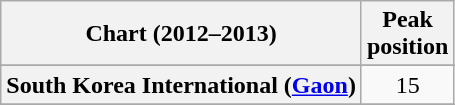<table class="wikitable sortable plainrowheaders" style="text-align:center;">
<tr>
<th>Chart (2012–2013)</th>
<th>Peak<br>position</th>
</tr>
<tr>
</tr>
<tr>
</tr>
<tr>
</tr>
<tr>
</tr>
<tr>
</tr>
<tr>
</tr>
<tr>
</tr>
<tr>
</tr>
<tr>
</tr>
<tr>
</tr>
<tr>
</tr>
<tr>
</tr>
<tr>
</tr>
<tr>
</tr>
<tr>
</tr>
<tr>
<th scope="row">South Korea International (<a href='#'>Gaon</a>)</th>
<td>15</td>
</tr>
<tr>
</tr>
<tr>
</tr>
<tr>
</tr>
</table>
